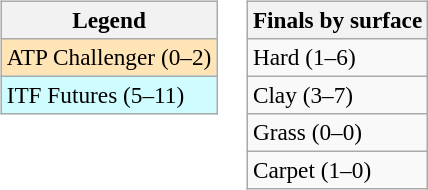<table>
<tr valign=top>
<td><br><table class=wikitable style=font-size:97%>
<tr>
<th>Legend</th>
</tr>
<tr bgcolor=moccasin>
<td>ATP Challenger (0–2)</td>
</tr>
<tr bgcolor=cffcff>
<td>ITF Futures (5–11)</td>
</tr>
</table>
</td>
<td><br><table class=wikitable style=font-size:97%>
<tr>
<th>Finals by surface</th>
</tr>
<tr>
<td>Hard (1–6)</td>
</tr>
<tr>
<td>Clay (3–7)</td>
</tr>
<tr>
<td>Grass (0–0)</td>
</tr>
<tr>
<td>Carpet (1–0)</td>
</tr>
</table>
</td>
</tr>
</table>
